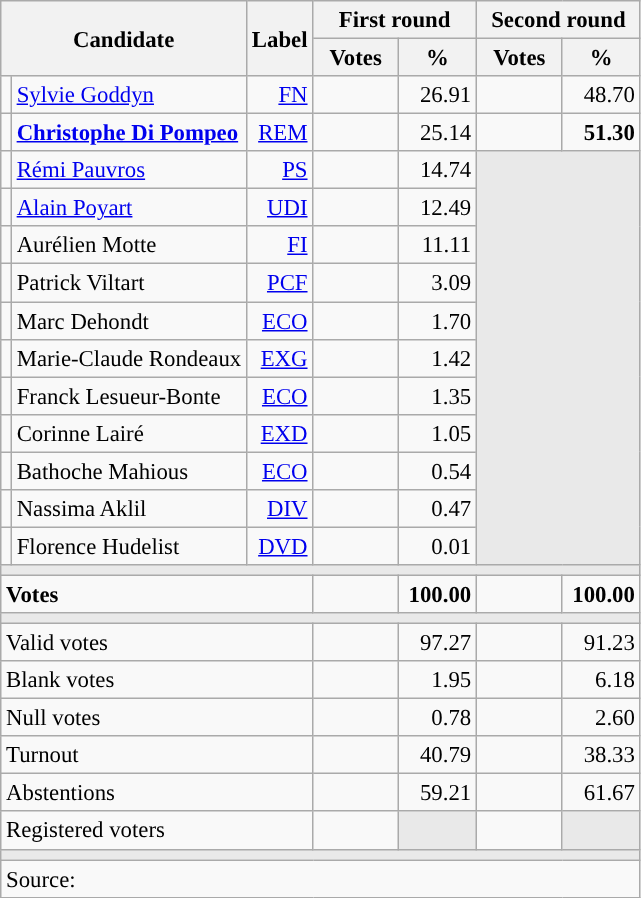<table class="wikitable" style="text-align:right;font-size:95%;">
<tr>
<th rowspan="2" colspan="2">Candidate</th>
<th rowspan="2">Label</th>
<th colspan="2">First round</th>
<th colspan="2">Second round</th>
</tr>
<tr>
<th style="width:50px;">Votes</th>
<th style="width:45px;">%</th>
<th style="width:50px;">Votes</th>
<th style="width:45px;">%</th>
</tr>
<tr>
<td style="color:inherit;background:"></td>
<td style="text-align:left;"><a href='#'>Sylvie Goddyn</a></td>
<td><a href='#'>FN</a></td>
<td></td>
<td>26.91</td>
<td></td>
<td>48.70</td>
</tr>
<tr>
<td style="color:inherit;background:"></td>
<td style="text-align:left;"><strong><a href='#'>Christophe Di Pompeo</a></strong></td>
<td><a href='#'>REM</a></td>
<td></td>
<td>25.14</td>
<td><strong></strong></td>
<td><strong>51.30</strong></td>
</tr>
<tr>
<td style="color:inherit;background:"></td>
<td style="text-align:left;"><a href='#'>Rémi Pauvros</a></td>
<td><a href='#'>PS</a></td>
<td></td>
<td>14.74</td>
<td colspan="2" rowspan="11" style="background:#E9E9E9;"></td>
</tr>
<tr>
<td style="color:inherit;background:"></td>
<td style="text-align:left;"><a href='#'>Alain Poyart</a></td>
<td><a href='#'>UDI</a></td>
<td></td>
<td>12.49</td>
</tr>
<tr>
<td style="color:inherit;background:"></td>
<td style="text-align:left;">Aurélien Motte</td>
<td><a href='#'>FI</a></td>
<td></td>
<td>11.11</td>
</tr>
<tr>
<td style="color:inherit;background:"></td>
<td style="text-align:left;">Patrick Viltart</td>
<td><a href='#'>PCF</a></td>
<td></td>
<td>3.09</td>
</tr>
<tr>
<td style="color:inherit;background:"></td>
<td style="text-align:left;">Marc Dehondt</td>
<td><a href='#'>ECO</a></td>
<td></td>
<td>1.70</td>
</tr>
<tr>
<td style="color:inherit;background:"></td>
<td style="text-align:left;">Marie-Claude Rondeaux</td>
<td><a href='#'>EXG</a></td>
<td></td>
<td>1.42</td>
</tr>
<tr>
<td style="color:inherit;background:"></td>
<td style="text-align:left;">Franck Lesueur-Bonte</td>
<td><a href='#'>ECO</a></td>
<td></td>
<td>1.35</td>
</tr>
<tr>
<td style="color:inherit;background:"></td>
<td style="text-align:left;">Corinne Lairé</td>
<td><a href='#'>EXD</a></td>
<td></td>
<td>1.05</td>
</tr>
<tr>
<td style="color:inherit;background:"></td>
<td style="text-align:left;">Bathoche Mahious</td>
<td><a href='#'>ECO</a></td>
<td></td>
<td>0.54</td>
</tr>
<tr>
<td style="color:inherit;background:"></td>
<td style="text-align:left;">Nassima Aklil</td>
<td><a href='#'>DIV</a></td>
<td></td>
<td>0.47</td>
</tr>
<tr>
<td style="color:inherit;background:"></td>
<td style="text-align:left;">Florence Hudelist</td>
<td><a href='#'>DVD</a></td>
<td></td>
<td>0.01</td>
</tr>
<tr>
<td colspan="7" style="background:#E9E9E9;"></td>
</tr>
<tr style="font-weight:bold;">
<td colspan="3" style="text-align:left;">Votes</td>
<td></td>
<td>100.00</td>
<td></td>
<td>100.00</td>
</tr>
<tr>
<td colspan="7" style="background:#E9E9E9;"></td>
</tr>
<tr>
<td colspan="3" style="text-align:left;">Valid votes</td>
<td></td>
<td>97.27</td>
<td></td>
<td>91.23</td>
</tr>
<tr>
<td colspan="3" style="text-align:left;">Blank votes</td>
<td></td>
<td>1.95</td>
<td></td>
<td>6.18</td>
</tr>
<tr>
<td colspan="3" style="text-align:left;">Null votes</td>
<td></td>
<td>0.78</td>
<td></td>
<td>2.60</td>
</tr>
<tr>
<td colspan="3" style="text-align:left;">Turnout</td>
<td></td>
<td>40.79</td>
<td></td>
<td>38.33</td>
</tr>
<tr>
<td colspan="3" style="text-align:left;">Abstentions</td>
<td></td>
<td>59.21</td>
<td></td>
<td>61.67</td>
</tr>
<tr>
<td colspan="3" style="text-align:left;">Registered voters</td>
<td></td>
<td style="background:#E9E9E9;"></td>
<td></td>
<td style="background:#E9E9E9;"></td>
</tr>
<tr>
<td colspan="7" style="background:#E9E9E9;"></td>
</tr>
<tr>
<td colspan="7" style="text-align:left;">Source: </td>
</tr>
</table>
